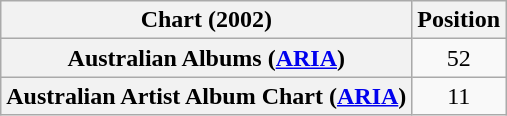<table class="wikitable sortable plainrowheaders">
<tr>
<th scope="col">Chart (2002)</th>
<th scope="col">Position</th>
</tr>
<tr>
<th scope="row">Australian Albums (<a href='#'>ARIA</a>)</th>
<td style="text-align:center;">52</td>
</tr>
<tr>
<th scope="row">Australian Artist Album Chart (<a href='#'>ARIA</a>)</th>
<td style="text-align:center;">11</td>
</tr>
</table>
